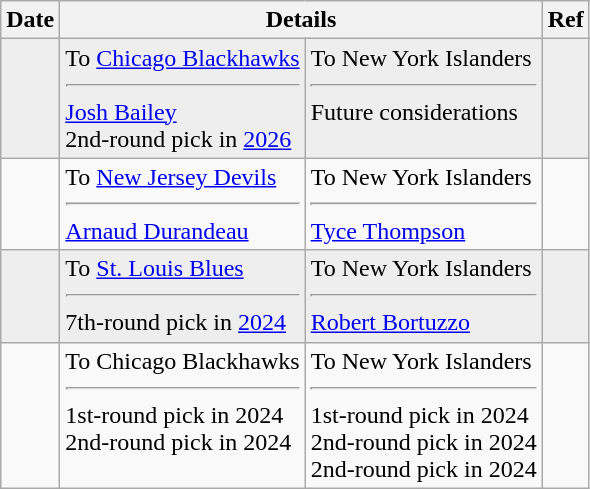<table class="wikitable">
<tr>
<th>Date</th>
<th colspan="2">Details</th>
<th>Ref</th>
</tr>
<tr style="background:#eee;">
<td></td>
<td valign="top">To <a href='#'>Chicago Blackhawks</a><hr><a href='#'>Josh Bailey</a><br>2nd-round pick in <a href='#'>2026</a></td>
<td valign="top">To New York Islanders<hr>Future considerations</td>
<td></td>
</tr>
<tr>
<td></td>
<td valign="top">To <a href='#'>New Jersey Devils</a><hr><a href='#'>Arnaud Durandeau</a></td>
<td valign="top">To New York Islanders<hr><a href='#'>Tyce Thompson</a></td>
<td></td>
</tr>
<tr style="background:#eee;">
<td></td>
<td valign="top">To <a href='#'>St. Louis Blues</a><hr>7th-round pick in <a href='#'>2024</a></td>
<td valign="top">To New York Islanders<hr><a href='#'>Robert Bortuzzo</a></td>
<td></td>
</tr>
<tr>
<td></td>
<td valign="top">To Chicago Blackhawks<hr>1st-round pick in 2024<br>2nd-round pick in 2024</td>
<td valign="top">To New York Islanders<hr>1st-round pick in 2024<br>2nd-round pick in 2024<br>2nd-round pick in 2024</td>
<td></td>
</tr>
</table>
